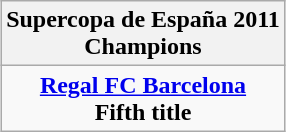<table class=wikitable style="text-align:center; margin:auto">
<tr>
<th>Supercopa de España 2011 <br> Champions</th>
</tr>
<tr>
<td><strong><a href='#'>Regal FC Barcelona</a></strong> <br> <strong>Fifth title</strong></td>
</tr>
</table>
